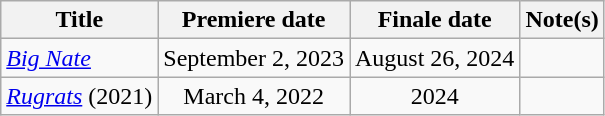<table class="wikitable plainrowheaders sortable" style="text-align:center;">
<tr>
<th scope="col">Title</th>
<th scope="col">Premiere date</th>
<th scope="col">Finale date</th>
<th class="unsortable">Note(s)</th>
</tr>
<tr>
<td scope="row" style="text-align:left;"><em><a href='#'>Big Nate</a></em></td>
<td>September 2, 2023</td>
<td>August 26, 2024</td>
<td></td>
</tr>
<tr>
<td scope="row" style="text-align:left;"><em><a href='#'>Rugrats</a></em> (2021)</td>
<td>March 4, 2022</td>
<td>2024</td>
<td></td>
</tr>
</table>
